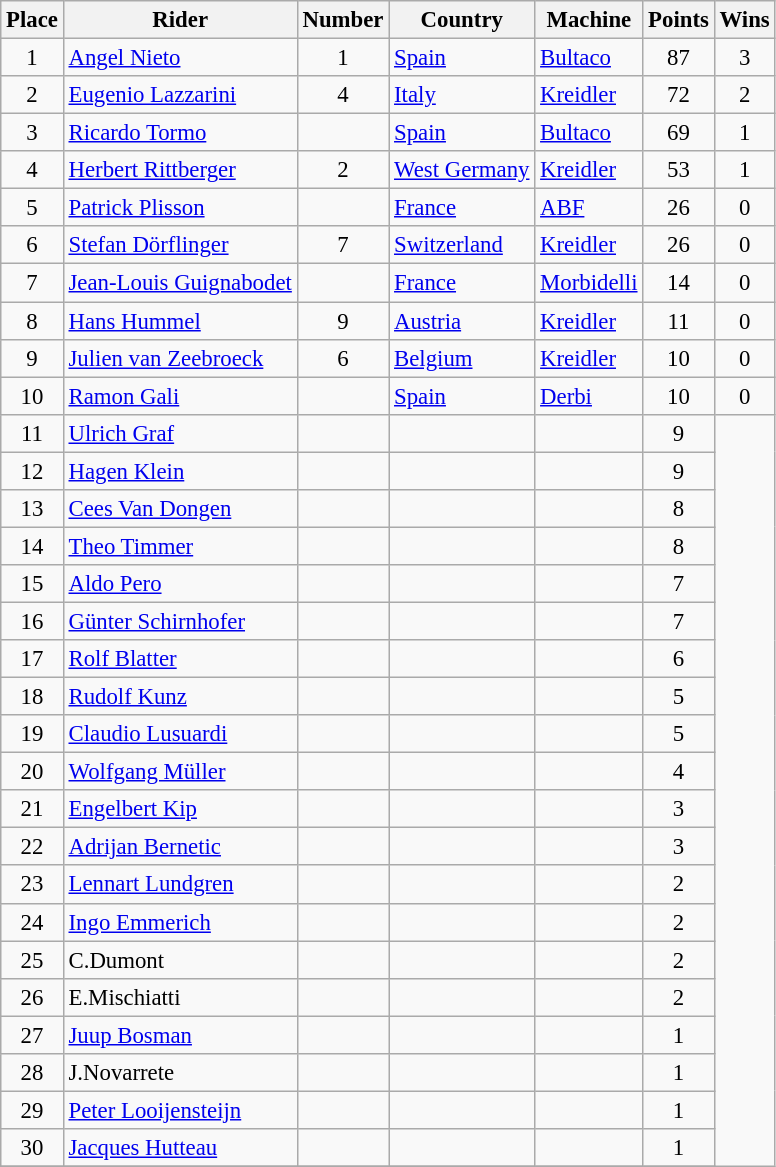<table class="wikitable" style="font-size: 95%;">
<tr>
<th>Place</th>
<th>Rider</th>
<th>Number</th>
<th>Country</th>
<th>Machine</th>
<th>Points</th>
<th>Wins</th>
</tr>
<tr>
<td align="center">1</td>
<td> <a href='#'>Angel Nieto</a></td>
<td align="center">1</td>
<td><a href='#'>Spain</a></td>
<td><a href='#'>Bultaco</a></td>
<td align="center">87</td>
<td align="center">3</td>
</tr>
<tr>
<td align="center">2</td>
<td> <a href='#'>Eugenio Lazzarini</a></td>
<td align="center">4</td>
<td><a href='#'>Italy</a></td>
<td><a href='#'>Kreidler</a></td>
<td align="center">72</td>
<td align="center">2</td>
</tr>
<tr>
<td align="center">3</td>
<td> <a href='#'>Ricardo Tormo</a></td>
<td></td>
<td><a href='#'>Spain</a></td>
<td><a href='#'>Bultaco</a></td>
<td align="center">69</td>
<td align="center">1</td>
</tr>
<tr>
<td align="center">4</td>
<td> <a href='#'>Herbert Rittberger</a></td>
<td align="center">2</td>
<td><a href='#'>West Germany</a></td>
<td><a href='#'>Kreidler</a></td>
<td align="center">53</td>
<td align="center">1</td>
</tr>
<tr>
<td align="center">5</td>
<td> <a href='#'>Patrick Plisson</a></td>
<td></td>
<td><a href='#'>France</a></td>
<td><a href='#'>ABF</a></td>
<td align="center">26</td>
<td align="center">0</td>
</tr>
<tr>
<td align="center">6</td>
<td> <a href='#'>Stefan Dörflinger</a></td>
<td align="center">7</td>
<td><a href='#'>Switzerland</a></td>
<td><a href='#'>Kreidler</a></td>
<td align="center">26</td>
<td align="center">0</td>
</tr>
<tr>
<td align="center">7</td>
<td> <a href='#'>Jean-Louis Guignabodet</a></td>
<td></td>
<td><a href='#'>France</a></td>
<td><a href='#'>Morbidelli</a></td>
<td align="center">14</td>
<td align="center">0</td>
</tr>
<tr>
<td align="center">8</td>
<td> <a href='#'>Hans Hummel</a></td>
<td align="center">9</td>
<td><a href='#'>Austria</a></td>
<td><a href='#'>Kreidler</a></td>
<td align="center">11</td>
<td align="center">0</td>
</tr>
<tr>
<td align="center">9</td>
<td> <a href='#'>Julien van Zeebroeck</a></td>
<td align="center">6</td>
<td><a href='#'>Belgium</a></td>
<td><a href='#'>Kreidler</a></td>
<td align="center">10</td>
<td align="center">0</td>
</tr>
<tr>
<td align="center">10</td>
<td> <a href='#'>Ramon Gali</a></td>
<td></td>
<td><a href='#'>Spain</a></td>
<td><a href='#'>Derbi</a></td>
<td align="center">10</td>
<td align="center">0</td>
</tr>
<tr>
<td align="center">11</td>
<td><a href='#'>Ulrich Graf</a></td>
<td align="center"></td>
<td></td>
<td></td>
<td align="center">9</td>
</tr>
<tr>
<td align="center">12</td>
<td><a href='#'>Hagen Klein</a></td>
<td align="center"></td>
<td></td>
<td></td>
<td align="center">9</td>
</tr>
<tr>
<td align="center">13</td>
<td><a href='#'>Cees Van Dongen</a></td>
<td align="center"></td>
<td></td>
<td></td>
<td align="center">8</td>
</tr>
<tr>
<td align="center">14</td>
<td><a href='#'>Theo Timmer</a></td>
<td align="center"></td>
<td></td>
<td></td>
<td align="center">8</td>
</tr>
<tr>
<td align="center">15</td>
<td><a href='#'>Aldo Pero</a></td>
<td align="center"></td>
<td></td>
<td></td>
<td align="center">7</td>
</tr>
<tr>
<td align="center">16</td>
<td><a href='#'>Günter Schirnhofer</a></td>
<td align="center"></td>
<td></td>
<td></td>
<td align="center">7</td>
</tr>
<tr>
<td align="center">17</td>
<td><a href='#'>Rolf Blatter</a></td>
<td align="center"></td>
<td></td>
<td></td>
<td align="center">6</td>
</tr>
<tr>
<td align="center">18</td>
<td><a href='#'>Rudolf Kunz</a></td>
<td align="center"></td>
<td></td>
<td></td>
<td align="center">5</td>
</tr>
<tr>
<td align="center">19</td>
<td><a href='#'>Claudio Lusuardi</a></td>
<td align="center"></td>
<td></td>
<td></td>
<td align="center">5</td>
</tr>
<tr>
<td align="center">20</td>
<td><a href='#'>Wolfgang Müller</a></td>
<td align="center"></td>
<td></td>
<td></td>
<td align="center">4</td>
</tr>
<tr>
<td align="center">21</td>
<td><a href='#'>Engelbert Kip</a></td>
<td align="center"></td>
<td></td>
<td></td>
<td align="center">3</td>
</tr>
<tr>
<td align="center">22</td>
<td><a href='#'>Adrijan Bernetic</a></td>
<td align="center"></td>
<td></td>
<td></td>
<td align="center">3</td>
</tr>
<tr>
<td align="center">23</td>
<td><a href='#'>Lennart Lundgren</a></td>
<td align="center"></td>
<td></td>
<td></td>
<td align="center">2</td>
</tr>
<tr>
<td align="center">24</td>
<td><a href='#'>Ingo Emmerich</a></td>
<td align="center"></td>
<td></td>
<td></td>
<td align="center">2</td>
</tr>
<tr>
<td align="center">25</td>
<td>C.Dumont</td>
<td align="center"></td>
<td></td>
<td></td>
<td align="center">2</td>
</tr>
<tr>
<td align="center">26</td>
<td>E.Mischiatti</td>
<td align="center"></td>
<td></td>
<td></td>
<td align="center">2</td>
</tr>
<tr>
<td align="center">27</td>
<td><a href='#'>Juup Bosman</a></td>
<td align="center"></td>
<td></td>
<td></td>
<td align="center">1</td>
</tr>
<tr>
<td align="center">28</td>
<td>J.Novarrete</td>
<td align="center"></td>
<td></td>
<td></td>
<td align="center">1</td>
</tr>
<tr>
<td align="center">29</td>
<td><a href='#'>Peter Looijensteijn</a></td>
<td align="center"></td>
<td></td>
<td></td>
<td align="center">1</td>
</tr>
<tr>
<td align="center">30</td>
<td><a href='#'>Jacques Hutteau</a></td>
<td align="center"></td>
<td></td>
<td></td>
<td align="center">1</td>
</tr>
<tr>
</tr>
</table>
